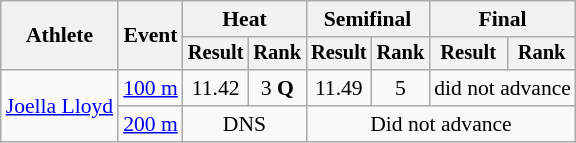<table class="wikitable" style="font-size:90%; text-align:center">
<tr>
<th rowspan=2>Athlete</th>
<th rowspan=2>Event</th>
<th colspan=2>Heat</th>
<th colspan=2>Semifinal</th>
<th colspan=2>Final</th>
</tr>
<tr style="font-size:95%">
<th>Result</th>
<th>Rank</th>
<th>Result</th>
<th>Rank</th>
<th>Result</th>
<th>Rank</th>
</tr>
<tr>
<td rowspan="2" align="left"><a href='#'>Joella Lloyd</a></td>
<td align=left rowspan=1><a href='#'>100 m</a></td>
<td>11.42</td>
<td>3 <strong>Q</strong></td>
<td>11.49</td>
<td>5</td>
<td colspan=2>did not advance</td>
</tr>
<tr>
<td align=left rowspan=1><a href='#'>200 m</a></td>
<td colspan="2">DNS</td>
<td colspan="4">Did not advance</td>
</tr>
</table>
